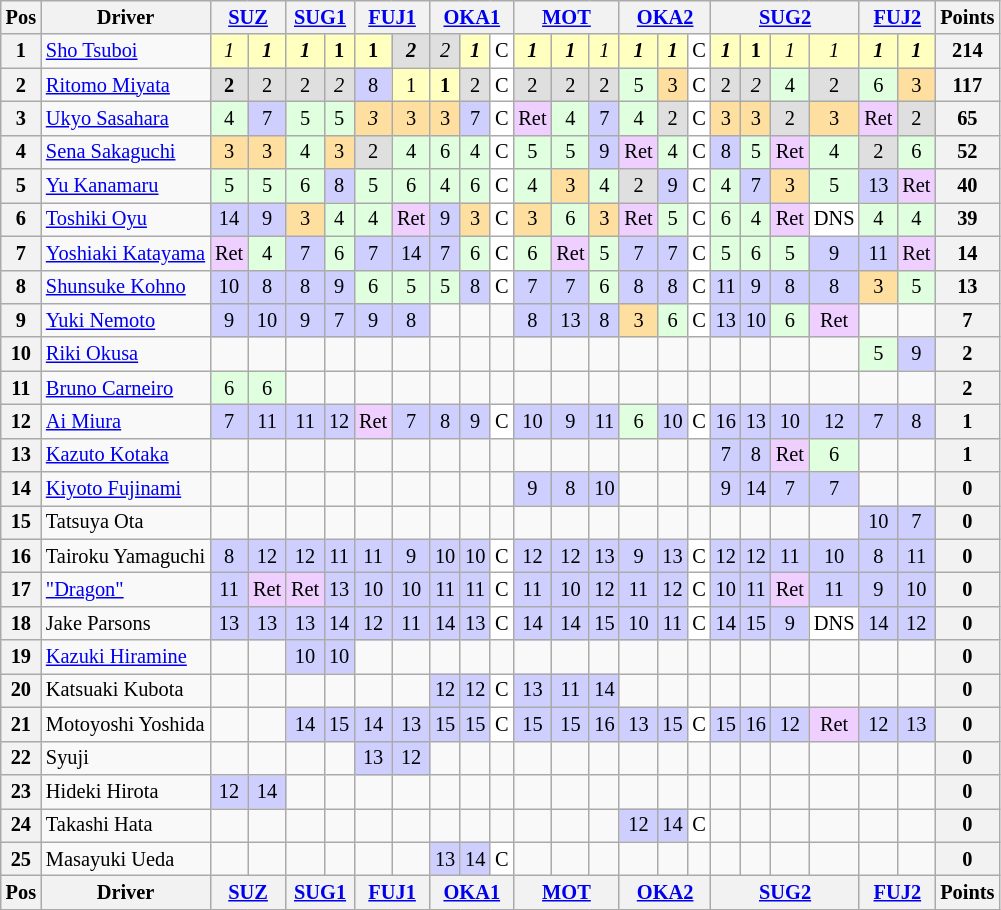<table class="wikitable" style="font-size:85%; text-align:center">
<tr style="background:#f9f9f9" valign="top">
<th valign="middle">Pos</th>
<th valign="middle">Driver</th>
<th colspan=2><a href='#'>SUZ</a></th>
<th colspan=2><a href='#'>SUG1</a></th>
<th colspan=2><a href='#'>FUJ1</a></th>
<th colspan=3><a href='#'>OKA1</a></th>
<th colspan=3><a href='#'>MOT</a></th>
<th colspan=3><a href='#'>OKA2</a></th>
<th colspan=4><a href='#'>SUG2</a></th>
<th colspan=2><a href='#'>FUJ2</a></th>
<th valign="middle">Points</th>
</tr>
<tr>
<th>1</th>
<td align="left"> <a href='#'>Sho Tsuboi</a></td>
<td style="background:#ffffbf;"><em>1</em></td>
<td style="background:#ffffbf;"><strong><em>1</em></strong></td>
<td style="background:#ffffbf;"><strong><em>1</em></strong></td>
<td style="background:#ffffbf;"><strong>1</strong></td>
<td style="background:#ffffbf;"><strong>1</strong></td>
<td style="background:#dfdfdf;"><strong><em>2</em></strong></td>
<td style="background:#dfdfdf;"><em>2</em></td>
<td style="background:#ffffbf;"><strong><em>1</em></strong></td>
<td style="background:#ffffff;">C</td>
<td style="background:#ffffbf;"><strong><em>1</em></strong></td>
<td style="background:#ffffbf;"><strong><em>1</em></strong></td>
<td style="background:#ffffbf;"><em>1</em></td>
<td style="background:#ffffbf;"><strong><em>1</em></strong></td>
<td style="background:#ffffbf;"><strong><em>1</em></strong></td>
<td style="background:#ffffff;">C</td>
<td style="background:#ffffbf;"><strong><em>1</em></strong></td>
<td style="background:#ffffbf;"><strong>1</strong></td>
<td style="background:#ffffbf;"><em>1</em></td>
<td style="background:#ffffbf;"><em>1</em></td>
<td style="background:#ffffbf;"><strong><em>1</em></strong></td>
<td style="background:#ffffbf;"><strong><em>1</em></strong></td>
<th>214</th>
</tr>
<tr>
<th>2</th>
<td align="left"> <a href='#'>Ritomo Miyata</a></td>
<td style="background:#dfdfdf;"><strong>2</strong></td>
<td style="background:#dfdfdf;">2</td>
<td style="background:#dfdfdf;">2</td>
<td style="background:#dfdfdf;"><em>2</em></td>
<td style="background:#cfcfff;">8</td>
<td style="background:#ffffbf;">1</td>
<td style="background:#ffffbf;"><strong>1</strong></td>
<td style="background:#dfdfdf;">2</td>
<td style="background:#ffffff;">C</td>
<td style="background:#dfdfdf;">2</td>
<td style="background:#dfdfdf;">2</td>
<td style="background:#dfdfdf;">2</td>
<td style="background:#dfffdf;">5</td>
<td style="background:#ffdf9f;">3</td>
<td style="background:#ffffff;">C</td>
<td style="background:#dfdfdf;">2</td>
<td style="background:#dfdfdf;"><em>2</em></td>
<td style="background:#dfffdf;">4</td>
<td style="background:#dfdfdf;">2</td>
<td style="background:#dfffdf;">6</td>
<td style="background:#ffdf9f;">3</td>
<th>117</th>
</tr>
<tr>
<th>3</th>
<td align="left"> <a href='#'>Ukyo Sasahara</a></td>
<td style="background:#dfffdf;">4</td>
<td style="background:#cfcfff;">7</td>
<td style="background:#dfffdf;">5</td>
<td style="background:#dfffdf;">5</td>
<td style="background:#ffdf9f;"><em>3</em></td>
<td style="background:#ffdf9f;">3</td>
<td style="background:#ffdf9f;">3</td>
<td style="background:#cfcfff;">7</td>
<td style="background:#ffffff;">C</td>
<td style="background:#efcfff;">Ret</td>
<td style="background:#dfffdf;">4</td>
<td style="background:#cfcfff;">7</td>
<td style="background:#dfffdf;">4</td>
<td style="background:#dfdfdf;">2</td>
<td style="background:#ffffff;">C</td>
<td style="background:#ffdf9f;">3</td>
<td style="background:#ffdf9f;">3</td>
<td style="background:#dfdfdf;">2</td>
<td style="background:#ffdf9f;">3</td>
<td style="background:#efcfff;">Ret</td>
<td style="background:#dfdfdf;">2</td>
<th>65</th>
</tr>
<tr>
<th>4</th>
<td align="left"> <a href='#'>Sena Sakaguchi</a></td>
<td style="background:#ffdf9f;">3</td>
<td style="background:#ffdf9f;">3</td>
<td style="background:#dfffdf;">4</td>
<td style="background:#ffdf9f;">3</td>
<td style="background:#dfdfdf;">2</td>
<td style="background:#dfffdf;">4</td>
<td style="background:#dfffdf;">6</td>
<td style="background:#dfffdf;">4</td>
<td style="background:#ffffff;">C</td>
<td style="background:#dfffdf;">5</td>
<td style="background:#dfffdf;">5</td>
<td style="background:#cfcfff;">9</td>
<td style="background:#efcfff;">Ret</td>
<td style="background:#dfffdf;">4</td>
<td style="background:#ffffff;">C</td>
<td style="background:#cfcfff;">8</td>
<td style="background:#dfffdf;">5</td>
<td style="background:#efcfff;">Ret</td>
<td style="background:#dfffdf;">4</td>
<td style="background:#dfdfdf;">2</td>
<td style="background:#dfffdf;">6</td>
<th>52</th>
</tr>
<tr>
<th>5</th>
<td align="left"> <a href='#'>Yu Kanamaru</a></td>
<td style="background:#dfffdf;">5</td>
<td style="background:#dfffdf;">5</td>
<td style="background:#dfffdf;">6</td>
<td style="background:#cfcfff;">8</td>
<td style="background:#dfffdf;">5</td>
<td style="background:#dfffdf;">6</td>
<td style="background:#dfffdf;">4</td>
<td style="background:#dfffdf;">6</td>
<td style="background:#ffffff;">C</td>
<td style="background:#dfffdf;">4</td>
<td style="background:#ffdf9f;">3</td>
<td style="background:#dfffdf;">4</td>
<td style="background:#dfdfdf;">2</td>
<td style="background:#cfcfff;">9</td>
<td style="background:#ffffff;">C</td>
<td style="background:#dfffdf;">4</td>
<td style="background:#cfcfff;">7</td>
<td style="background:#ffdf9f;">3</td>
<td style="background:#dfffdf;">5</td>
<td style="background:#cfcfff;">13</td>
<td style="background:#efcfff;">Ret</td>
<th>40</th>
</tr>
<tr>
<th>6</th>
<td align="left"> <a href='#'>Toshiki Oyu</a></td>
<td style="background:#cfcfff;">14</td>
<td style="background:#cfcfff;">9</td>
<td style="background:#ffdf9f;">3</td>
<td style="background:#dfffdf;">4</td>
<td style="background:#dfffdf;">4</td>
<td style="background:#efcfff;">Ret</td>
<td style="background:#cfcfff;">9</td>
<td style="background:#ffdf9f;">3</td>
<td style="background:#ffffff;">C</td>
<td style="background:#ffdf9f;">3</td>
<td style="background:#dfffdf;">6</td>
<td style="background:#ffdf9f;">3</td>
<td style="background:#efcfff;">Ret</td>
<td style="background:#dfffdf;">5</td>
<td style="background:#ffffff;">C</td>
<td style="background:#dfffdf;">6</td>
<td style="background:#dfffdf;">4</td>
<td style="background:#efcfff;">Ret</td>
<td style="background:#ffffff;">DNS</td>
<td style="background:#dfffdf;">4</td>
<td style="background:#dfffdf;">4</td>
<th>39</th>
</tr>
<tr>
<th>7</th>
<td align="left"> <a href='#'>Yoshiaki Katayama</a></td>
<td style="background:#efcfff;">Ret</td>
<td style="background:#dfffdf;">4</td>
<td style="background:#cfcfff;">7</td>
<td style="background:#dfffdf;">6</td>
<td style="background:#cfcfff;">7</td>
<td style="background:#cfcfff;">14</td>
<td style="background:#cfcfff;">7</td>
<td style="background:#dfffdf;">6</td>
<td style="background:#ffffff;">C</td>
<td style="background:#dfffdf;">6</td>
<td style="background:#efcfff;">Ret</td>
<td style="background:#dfffdf;">5</td>
<td style="background:#cfcfff;">7</td>
<td style="background:#cfcfff;">7</td>
<td style="background:#ffffff;">C</td>
<td style="background:#dfffdf;">5</td>
<td style="background:#dfffdf;">6</td>
<td style="background:#dfffdf;">5</td>
<td style="background:#cfcfff;">9</td>
<td style="background:#cfcfff;">11</td>
<td style="background:#efcfff;">Ret</td>
<th>14</th>
</tr>
<tr>
<th>8</th>
<td align="left"> <a href='#'>Shunsuke Kohno</a></td>
<td style="background:#cfcfff;">10</td>
<td style="background:#cfcfff;">8</td>
<td style="background:#cfcfff;">8</td>
<td style="background:#cfcfff;">9</td>
<td style="background:#dfffdf;">6</td>
<td style="background:#dfffdf;">5</td>
<td style="background:#dfffdf;">5</td>
<td style="background:#cfcfff;">8</td>
<td style="background:#ffffff;">C</td>
<td style="background:#cfcfff;">7</td>
<td style="background:#cfcfff;">7</td>
<td style="background:#dfffdf;">6</td>
<td style="background:#cfcfff;">8</td>
<td style="background:#cfcfff;">8</td>
<td style="background:#ffffff;">C</td>
<td style="background:#cfcfff;">11</td>
<td style="background:#cfcfff;">9</td>
<td style="background:#cfcfff;">8</td>
<td style="background:#cfcfff;">8</td>
<td style="background:#ffdf9f;">3</td>
<td style="background:#dfffdf;">5</td>
<th>13</th>
</tr>
<tr>
<th>9</th>
<td align="left"> <a href='#'>Yuki Nemoto</a></td>
<td style="background:#cfcfff;">9</td>
<td style="background:#cfcfff;">10</td>
<td style="background:#cfcfff;">9</td>
<td style="background:#cfcfff;">7</td>
<td style="background:#cfcfff;">9</td>
<td style="background:#cfcfff;">8</td>
<td></td>
<td></td>
<td></td>
<td style="background:#cfcfff;">8</td>
<td style="background:#cfcfff;">13</td>
<td style="background:#cfcfff;">8</td>
<td style="background:#ffdf9f;">3</td>
<td style="background:#dfffdf;">6</td>
<td style="background:#ffffff;">C</td>
<td style="background:#cfcfff;">13</td>
<td style="background:#cfcfff;">10</td>
<td style="background:#dfffdf;">6</td>
<td style="background:#efcfff;">Ret</td>
<td></td>
<td></td>
<th>7</th>
</tr>
<tr>
<th>10</th>
<td align="left"> <a href='#'>Riki Okusa</a></td>
<td></td>
<td></td>
<td></td>
<td></td>
<td></td>
<td></td>
<td></td>
<td></td>
<td></td>
<td></td>
<td></td>
<td></td>
<td></td>
<td></td>
<td></td>
<td></td>
<td></td>
<td></td>
<td></td>
<td style="background:#dfffdf;">5</td>
<td style="background:#cfcfff;">9</td>
<th>2</th>
</tr>
<tr>
<th>11</th>
<td align="left"> <a href='#'>Bruno Carneiro</a></td>
<td style="background:#dfffdf;">6</td>
<td style="background:#dfffdf;">6</td>
<td></td>
<td></td>
<td></td>
<td></td>
<td></td>
<td></td>
<td></td>
<td></td>
<td></td>
<td></td>
<td></td>
<td></td>
<td></td>
<td></td>
<td></td>
<td></td>
<td></td>
<td></td>
<td></td>
<th>2</th>
</tr>
<tr>
<th>12</th>
<td align="left"> <a href='#'>Ai Miura</a></td>
<td style="background:#cfcfff;">7</td>
<td style="background:#cfcfff;">11</td>
<td style="background:#cfcfff;">11</td>
<td style="background:#cfcfff;">12</td>
<td style="background:#efcfff;">Ret</td>
<td style="background:#cfcfff;">7</td>
<td style="background:#cfcfff;">8</td>
<td style="background:#cfcfff;">9</td>
<td style="background:#ffffff;">C</td>
<td style="background:#cfcfff;">10</td>
<td style="background:#cfcfff;">9</td>
<td style="background:#cfcfff;">11</td>
<td style="background:#dfffdf;">6</td>
<td style="background:#cfcfff;">10</td>
<td style="background:#ffffff;">C</td>
<td style="background:#cfcfff;">16</td>
<td style="background:#cfcfff;">13</td>
<td style="background:#cfcfff;">10</td>
<td style="background:#cfcfff;">12</td>
<td style="background:#cfcfff;">7</td>
<td style="background:#cfcfff;">8</td>
<th>1</th>
</tr>
<tr>
<th>13</th>
<td align="left"> <a href='#'>Kazuto Kotaka</a></td>
<td></td>
<td></td>
<td></td>
<td></td>
<td></td>
<td></td>
<td></td>
<td></td>
<td></td>
<td></td>
<td></td>
<td></td>
<td></td>
<td></td>
<td></td>
<td style="background:#cfcfff;">7</td>
<td style="background:#cfcfff;">8</td>
<td style="background:#efcfff;">Ret</td>
<td style="background:#dfffdf;">6</td>
<td></td>
<td></td>
<th>1</th>
</tr>
<tr>
<th>14</th>
<td align="left"> <a href='#'>Kiyoto Fujinami</a></td>
<td></td>
<td></td>
<td></td>
<td></td>
<td></td>
<td></td>
<td></td>
<td></td>
<td></td>
<td style="background:#cfcfff;">9</td>
<td style="background:#cfcfff;">8</td>
<td style="background:#cfcfff;">10</td>
<td></td>
<td></td>
<td></td>
<td style="background:#cfcfff;">9</td>
<td style="background:#cfcfff;">14</td>
<td style="background:#cfcfff;">7</td>
<td style="background:#cfcfff;">7</td>
<td></td>
<td></td>
<th>0</th>
</tr>
<tr>
<th>15</th>
<td align="left"> Tatsuya Ota</td>
<td></td>
<td></td>
<td></td>
<td></td>
<td></td>
<td></td>
<td></td>
<td></td>
<td></td>
<td></td>
<td></td>
<td></td>
<td></td>
<td></td>
<td></td>
<td></td>
<td></td>
<td></td>
<td></td>
<td style="background:#cfcfff;">10</td>
<td style="background:#cfcfff;">7</td>
<th>0</th>
</tr>
<tr>
<th>16</th>
<td align="left"> Tairoku Yamaguchi</td>
<td style="background:#cfcfff;">8</td>
<td style="background:#cfcfff;">12</td>
<td style="background:#cfcfff;">12</td>
<td style="background:#cfcfff;">11</td>
<td style="background:#cfcfff;">11</td>
<td style="background:#cfcfff;">9</td>
<td style="background:#cfcfff;">10</td>
<td style="background:#cfcfff;">10</td>
<td style="background:#ffffff;">C</td>
<td style="background:#cfcfff;">12</td>
<td style="background:#cfcfff;">12</td>
<td style="background:#cfcfff;">13</td>
<td style="background:#cfcfff;">9</td>
<td style="background:#cfcfff;">13</td>
<td style="background:#ffffff;">C</td>
<td style="background:#cfcfff;">12</td>
<td style="background:#cfcfff;">12</td>
<td style="background:#cfcfff;">11</td>
<td style="background:#cfcfff;">10</td>
<td style="background:#cfcfff;">8</td>
<td style="background:#cfcfff;">11</td>
<th>0</th>
</tr>
<tr>
<th>17</th>
<td align="left"> <a href='#'>"Dragon"</a></td>
<td style="background:#cfcfff;">11</td>
<td style="background:#efcfff;">Ret</td>
<td style="background:#efcfff;">Ret</td>
<td style="background:#cfcfff;">13</td>
<td style="background:#cfcfff;">10</td>
<td style="background:#cfcfff;">10</td>
<td style="background:#cfcfff;">11</td>
<td style="background:#cfcfff;">11</td>
<td style="background:#ffffff;">C</td>
<td style="background:#cfcfff;">11</td>
<td style="background:#cfcfff;">10</td>
<td style="background:#cfcfff;">12</td>
<td style="background:#cfcfff;">11</td>
<td style="background:#cfcfff;">12</td>
<td style="background:#ffffff;">C</td>
<td style="background:#cfcfff;">10</td>
<td style="background:#cfcfff;">11</td>
<td style="background:#efcfff;">Ret</td>
<td style="background:#cfcfff;">11</td>
<td style="background:#cfcfff;">9</td>
<td style="background:#cfcfff;">10</td>
<th>0</th>
</tr>
<tr>
<th>18</th>
<td align="left"> Jake Parsons</td>
<td style="background:#cfcfff;">13</td>
<td style="background:#cfcfff;">13</td>
<td style="background:#cfcfff;">13</td>
<td style="background:#cfcfff;">14</td>
<td style="background:#cfcfff;">12</td>
<td style="background:#cfcfff;">11</td>
<td style="background:#cfcfff;">14</td>
<td style="background:#cfcfff;">13</td>
<td style="background:#ffffff;">C</td>
<td style="background:#cfcfff;">14</td>
<td style="background:#cfcfff;">14</td>
<td style="background:#cfcfff;">15</td>
<td style="background:#cfcfff;">10</td>
<td style="background:#cfcfff;">11</td>
<td style="background:#ffffff;">C</td>
<td style="background:#cfcfff;">14</td>
<td style="background:#cfcfff;">15</td>
<td style="background:#cfcfff;">9</td>
<td style="background:#ffffff;">DNS</td>
<td style="background:#cfcfff;">14</td>
<td style="background:#cfcfff;">12</td>
<th>0</th>
</tr>
<tr>
<th>19</th>
<td align="left"> <a href='#'>Kazuki Hiramine</a></td>
<td></td>
<td></td>
<td style="background:#cfcfff;">10</td>
<td style="background:#cfcfff;">10</td>
<td></td>
<td></td>
<td></td>
<td></td>
<td></td>
<td></td>
<td></td>
<td></td>
<td></td>
<td></td>
<td></td>
<td></td>
<td></td>
<td></td>
<td></td>
<td></td>
<td></td>
<th>0</th>
</tr>
<tr>
<th>20</th>
<td align="left"> Katsuaki Kubota</td>
<td></td>
<td></td>
<td></td>
<td></td>
<td></td>
<td></td>
<td style="background:#cfcfff;">12</td>
<td style="background:#cfcfff;">12</td>
<td style="background:#ffffff;">C</td>
<td style="background:#cfcfff;">13</td>
<td style="background:#cfcfff;">11</td>
<td style="background:#cfcfff;">14</td>
<td></td>
<td></td>
<td></td>
<td></td>
<td></td>
<td></td>
<td></td>
<td></td>
<td></td>
<th>0</th>
</tr>
<tr>
<th>21</th>
<td align="left"> Motoyoshi Yoshida</td>
<td></td>
<td></td>
<td style="background:#cfcfff;">14</td>
<td style="background:#cfcfff;">15</td>
<td style="background:#cfcfff;">14</td>
<td style="background:#cfcfff;">13</td>
<td style="background:#cfcfff;">15</td>
<td style="background:#cfcfff;">15</td>
<td style="background:#ffffff;">C</td>
<td style="background:#cfcfff;">15</td>
<td style="background:#cfcfff;">15</td>
<td style="background:#cfcfff;">16</td>
<td style="background:#cfcfff;">13</td>
<td style="background:#cfcfff;">15</td>
<td style="background:#ffffff;">C</td>
<td style="background:#cfcfff;">15</td>
<td style="background:#cfcfff;">16</td>
<td style="background:#cfcfff;">12</td>
<td style="background:#efcfff;">Ret</td>
<td style="background:#cfcfff;">12</td>
<td style="background:#cfcfff;">13</td>
<th>0</th>
</tr>
<tr>
<th>22</th>
<td align="left"> Syuji</td>
<td></td>
<td></td>
<td></td>
<td></td>
<td style="background:#cfcfff;">13</td>
<td style="background:#cfcfff;">12</td>
<td></td>
<td></td>
<td></td>
<td></td>
<td></td>
<td></td>
<td></td>
<td></td>
<td></td>
<td></td>
<td></td>
<td></td>
<td></td>
<td></td>
<td></td>
<th>0</th>
</tr>
<tr>
<th>23</th>
<td align="left"> Hideki Hirota</td>
<td style="background:#cfcfff;">12</td>
<td style="background:#cfcfff;">14</td>
<td></td>
<td></td>
<td></td>
<td></td>
<td></td>
<td></td>
<td></td>
<td></td>
<td></td>
<td></td>
<td></td>
<td></td>
<td></td>
<td></td>
<td></td>
<td></td>
<td></td>
<td></td>
<td></td>
<th>0</th>
</tr>
<tr>
<th>24</th>
<td align="left"> Takashi Hata</td>
<td></td>
<td></td>
<td></td>
<td></td>
<td></td>
<td></td>
<td></td>
<td></td>
<td></td>
<td></td>
<td></td>
<td></td>
<td style="background:#cfcfff;">12</td>
<td style="background:#cfcfff;">14</td>
<td style="background:#ffffff;">C</td>
<td></td>
<td></td>
<td></td>
<td></td>
<td></td>
<td></td>
<th>0</th>
</tr>
<tr>
<th>25</th>
<td align="left"> Masayuki Ueda</td>
<td></td>
<td></td>
<td></td>
<td></td>
<td></td>
<td></td>
<td style="background:#cfcfff;">13</td>
<td style="background:#cfcfff;">14</td>
<td style="background:#ffffff;">C</td>
<td></td>
<td></td>
<td></td>
<td></td>
<td></td>
<td></td>
<td></td>
<td></td>
<td></td>
<td></td>
<td></td>
<td></td>
<th>0</th>
</tr>
<tr>
<th valign="middle">Pos</th>
<th valign="middle">Driver</th>
<th colspan=2><a href='#'>SUZ</a></th>
<th colspan=2><a href='#'>SUG1</a></th>
<th colspan=2><a href='#'>FUJ1</a></th>
<th colspan=3><a href='#'>OKA1</a></th>
<th colspan=3><a href='#'>MOT</a></th>
<th colspan=3><a href='#'>OKA2</a></th>
<th colspan=4><a href='#'>SUG2</a></th>
<th colspan=2><a href='#'>FUJ2</a></th>
<th valign="middle">Points</th>
</tr>
</table>
